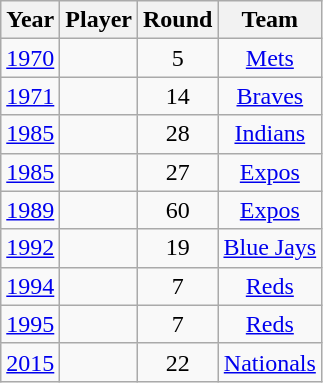<table class="wikitable sortable" style="text-align:center">
<tr>
<th>Year</th>
<th>Player</th>
<th>Round</th>
<th>Team</th>
</tr>
<tr>
<td><a href='#'>1970</a></td>
<td></td>
<td>5</td>
<td><a href='#'>Mets</a></td>
</tr>
<tr>
<td><a href='#'>1971</a></td>
<td></td>
<td>14</td>
<td><a href='#'>Braves</a></td>
</tr>
<tr>
<td><a href='#'>1985</a></td>
<td></td>
<td>28</td>
<td><a href='#'>Indians</a></td>
</tr>
<tr>
<td><a href='#'>1985</a></td>
<td></td>
<td>27</td>
<td><a href='#'>Expos</a></td>
</tr>
<tr>
<td><a href='#'>1989</a></td>
<td></td>
<td>60</td>
<td><a href='#'>Expos</a></td>
</tr>
<tr>
<td><a href='#'>1992</a></td>
<td></td>
<td>19</td>
<td><a href='#'>Blue Jays</a></td>
</tr>
<tr>
<td><a href='#'>1994</a></td>
<td></td>
<td>7</td>
<td><a href='#'>Reds</a></td>
</tr>
<tr>
<td><a href='#'>1995</a></td>
<td></td>
<td>7</td>
<td><a href='#'>Reds</a></td>
</tr>
<tr>
<td><a href='#'>2015</a></td>
<td></td>
<td>22</td>
<td><a href='#'>Nationals</a></td>
</tr>
</table>
